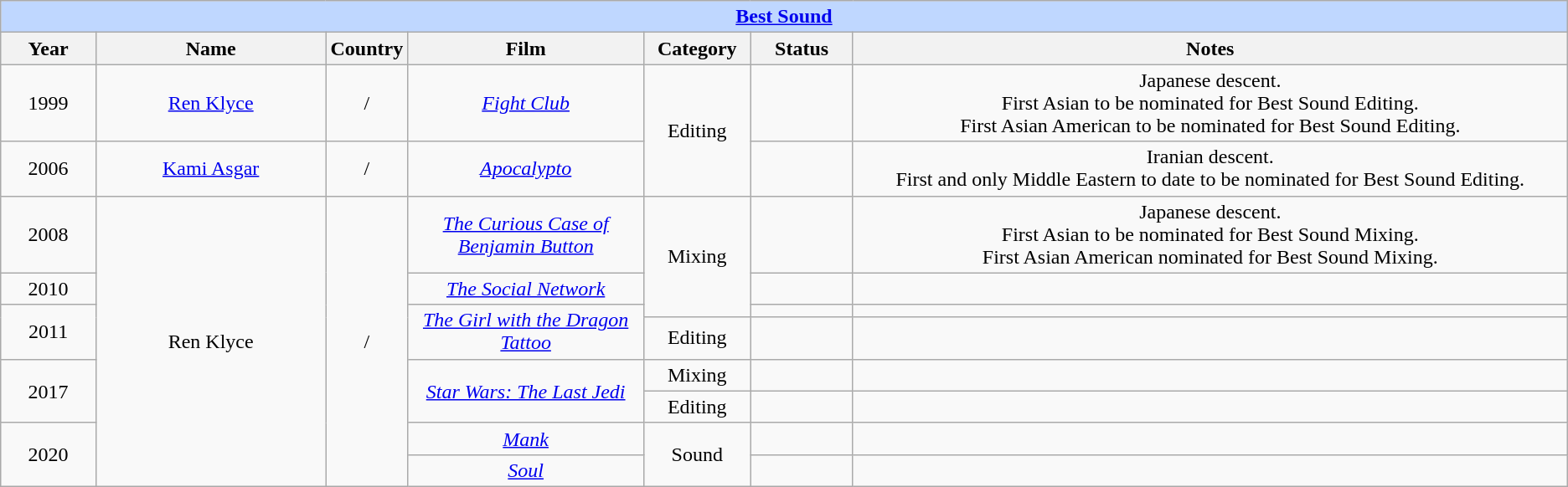<table class="wikitable" style="text-align: center">
<tr style="background:#bfd7ff;">
<td colspan="7" style="text-align:center;"><strong><a href='#'>Best Sound</a></strong></td>
</tr>
<tr style="background:#ebf5ff;">
<th style="width:075px;">Year</th>
<th style="width:200px;">Name</th>
<th style="width:050px;">Country</th>
<th style="width:200px;">Film</th>
<th style="width:080px;">Category</th>
<th style="width:080px;">Status</th>
<th style="width:650px;">Notes</th>
</tr>
<tr>
<td>1999</td>
<td><a href='#'>Ren Klyce</a></td>
<td>/</td>
<td><em><a href='#'>Fight Club</a></em></td>
<td rowspan="2">Editing</td>
<td></td>
<td>Japanese descent.<br>First Asian to be nominated for Best Sound Editing.<br>First Asian American to be nominated for Best Sound Editing.<br></td>
</tr>
<tr>
<td>2006</td>
<td><a href='#'>Kami Asgar</a></td>
<td>/</td>
<td><em><a href='#'>Apocalypto</a></em></td>
<td></td>
<td>Iranian descent.<br>First and only Middle Eastern to date to be nominated for Best Sound Editing.<br></td>
</tr>
<tr>
<td>2008</td>
<td rowspan="8">Ren Klyce</td>
<td rowspan="8">/</td>
<td><em><a href='#'>The Curious Case of Benjamin Button</a></em></td>
<td rowspan="3">Mixing</td>
<td></td>
<td>Japanese descent.<br>First Asian to be nominated for Best Sound Mixing.<br>First Asian American nominated for Best Sound Mixing.<br></td>
</tr>
<tr>
<td>2010</td>
<td><em><a href='#'>The Social Network</a></em></td>
<td></td>
<td></td>
</tr>
<tr>
<td rowspan="2">2011</td>
<td rowspan="2"><em><a href='#'>The Girl with the Dragon Tattoo</a></em></td>
<td></td>
<td></td>
</tr>
<tr>
<td>Editing</td>
<td></td>
<td></td>
</tr>
<tr>
<td rowspan="2">2017</td>
<td rowspan="2"><em><a href='#'>Star Wars: The Last Jedi</a></em></td>
<td>Mixing</td>
<td></td>
<td></td>
</tr>
<tr>
<td>Editing</td>
<td></td>
<td></td>
</tr>
<tr>
<td rowspan="2">2020</td>
<td><em><a href='#'>Mank</a></em></td>
<td rowspan="2">Sound</td>
<td></td>
<td></td>
</tr>
<tr>
<td><em><a href='#'>Soul</a></em></td>
<td></td>
<td></td>
</tr>
</table>
